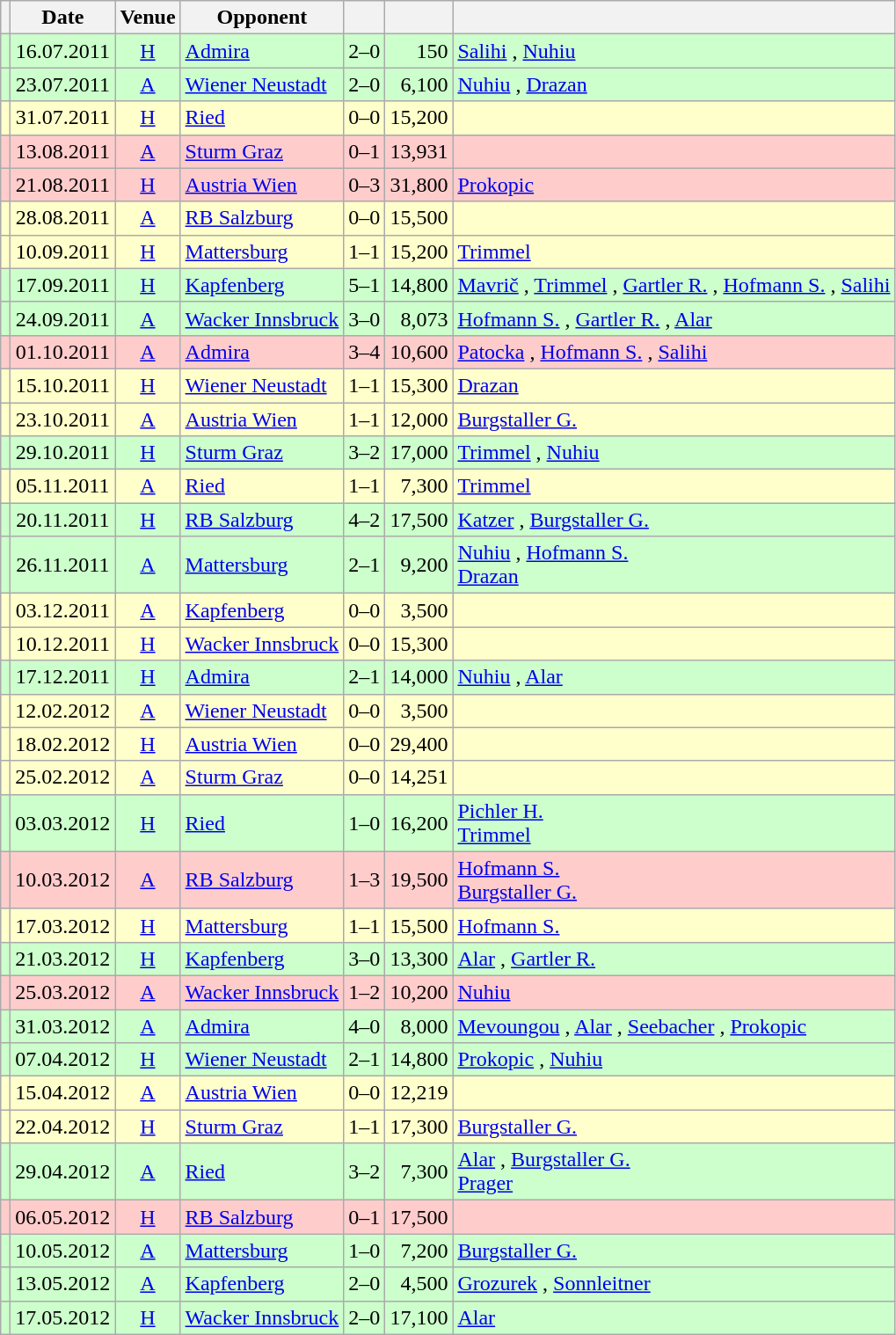<table class="wikitable" Style="text-align: center">
<tr>
<th></th>
<th>Date</th>
<th>Venue</th>
<th>Opponent</th>
<th></th>
<th></th>
<th></th>
</tr>
<tr style="background:#cfc">
<td></td>
<td>16.07.2011</td>
<td><a href='#'>H</a></td>
<td align="left"><a href='#'>Admira</a></td>
<td>2–0</td>
<td align="right">150</td>
<td align="left"><a href='#'>Salihi</a> , <a href='#'>Nuhiu</a> </td>
</tr>
<tr style="background:#cfc">
<td></td>
<td>23.07.2011</td>
<td><a href='#'>A</a></td>
<td align="left"><a href='#'>Wiener Neustadt</a></td>
<td>2–0</td>
<td align="right">6,100</td>
<td align="left"><a href='#'>Nuhiu</a> , <a href='#'>Drazan</a> </td>
</tr>
<tr style="background:#ffc">
<td></td>
<td>31.07.2011</td>
<td><a href='#'>H</a></td>
<td align="left"><a href='#'>Ried</a></td>
<td>0–0</td>
<td align="right">15,200</td>
<td align="left"></td>
</tr>
<tr style="background:#fcc">
<td></td>
<td>13.08.2011</td>
<td><a href='#'>A</a></td>
<td align="left"><a href='#'>Sturm Graz</a></td>
<td>0–1</td>
<td align="right">13,931</td>
<td align="left"></td>
</tr>
<tr style="background:#fcc">
<td></td>
<td>21.08.2011</td>
<td><a href='#'>H</a></td>
<td align="left"><a href='#'>Austria Wien</a></td>
<td>0–3</td>
<td align="right">31,800</td>
<td align="left"><a href='#'>Prokopic</a> </td>
</tr>
<tr style="background:#ffc">
<td></td>
<td>28.08.2011</td>
<td><a href='#'>A</a></td>
<td align="left"><a href='#'>RB Salzburg</a></td>
<td>0–0</td>
<td align="right">15,500</td>
<td align="left"></td>
</tr>
<tr style="background:#ffc">
<td></td>
<td>10.09.2011</td>
<td><a href='#'>H</a></td>
<td align="left"><a href='#'>Mattersburg</a></td>
<td>1–1</td>
<td align="right">15,200</td>
<td align="left"><a href='#'>Trimmel</a> </td>
</tr>
<tr style="background:#cfc">
<td></td>
<td>17.09.2011</td>
<td><a href='#'>H</a></td>
<td align="left"><a href='#'>Kapfenberg</a></td>
<td>5–1</td>
<td align="right">14,800</td>
<td align="left"><a href='#'>Mavrič</a> , <a href='#'>Trimmel</a> , <a href='#'>Gartler R.</a> , <a href='#'>Hofmann S.</a> , <a href='#'>Salihi</a> </td>
</tr>
<tr style="background:#cfc">
<td></td>
<td>24.09.2011</td>
<td><a href='#'>A</a></td>
<td align="left"><a href='#'>Wacker Innsbruck</a></td>
<td>3–0</td>
<td align="right">8,073</td>
<td align="left"><a href='#'>Hofmann S.</a> , <a href='#'>Gartler R.</a> , <a href='#'>Alar</a> </td>
</tr>
<tr style="background:#fcc">
<td></td>
<td>01.10.2011</td>
<td><a href='#'>A</a></td>
<td align="left"><a href='#'>Admira</a></td>
<td>3–4</td>
<td align="right">10,600</td>
<td align="left"><a href='#'>Patocka</a> , <a href='#'>Hofmann S.</a> , <a href='#'>Salihi</a> </td>
</tr>
<tr style="background:#ffc">
<td></td>
<td>15.10.2011</td>
<td><a href='#'>H</a></td>
<td align="left"><a href='#'>Wiener Neustadt</a></td>
<td>1–1</td>
<td align="right">15,300</td>
<td align="left"><a href='#'>Drazan</a> </td>
</tr>
<tr style="background:#ffc">
<td></td>
<td>23.10.2011</td>
<td><a href='#'>A</a></td>
<td align="left"><a href='#'>Austria Wien</a></td>
<td>1–1</td>
<td align="right">12,000</td>
<td align="left"><a href='#'>Burgstaller G.</a> </td>
</tr>
<tr style="background:#cfc">
<td></td>
<td>29.10.2011</td>
<td><a href='#'>H</a></td>
<td align="left"><a href='#'>Sturm Graz</a></td>
<td>3–2</td>
<td align="right">17,000</td>
<td align="left"><a href='#'>Trimmel</a> , <a href='#'>Nuhiu</a>  </td>
</tr>
<tr style="background:#ffc">
<td></td>
<td>05.11.2011</td>
<td><a href='#'>A</a></td>
<td align="left"><a href='#'>Ried</a></td>
<td>1–1</td>
<td align="right">7,300</td>
<td align="left"><a href='#'>Trimmel</a> </td>
</tr>
<tr style="background:#cfc">
<td></td>
<td>20.11.2011</td>
<td><a href='#'>H</a></td>
<td align="left"><a href='#'>RB Salzburg</a></td>
<td>4–2</td>
<td align="right">17,500</td>
<td align="left"><a href='#'>Katzer</a> , <a href='#'>Burgstaller G.</a>   </td>
</tr>
<tr style="background:#cfc">
<td></td>
<td>26.11.2011</td>
<td><a href='#'>A</a></td>
<td align="left"><a href='#'>Mattersburg</a></td>
<td>2–1</td>
<td align="right">9,200</td>
<td align="left"><a href='#'>Nuhiu</a> , <a href='#'>Hofmann S.</a>  <br> <a href='#'>Drazan</a> </td>
</tr>
<tr style="background:#ffc">
<td></td>
<td>03.12.2011</td>
<td><a href='#'>A</a></td>
<td align="left"><a href='#'>Kapfenberg</a></td>
<td>0–0</td>
<td align="right">3,500</td>
<td align="left"></td>
</tr>
<tr style="background:#ffc">
<td></td>
<td>10.12.2011</td>
<td><a href='#'>H</a></td>
<td align="left"><a href='#'>Wacker Innsbruck</a></td>
<td>0–0</td>
<td align="right">15,300</td>
<td align="left"></td>
</tr>
<tr style="background:#cfc">
<td></td>
<td>17.12.2011</td>
<td><a href='#'>H</a></td>
<td align="left"><a href='#'>Admira</a></td>
<td>2–1</td>
<td align="right">14,000</td>
<td align="left"><a href='#'>Nuhiu</a> , <a href='#'>Alar</a> </td>
</tr>
<tr style="background:#ffc">
<td></td>
<td>12.02.2012</td>
<td><a href='#'>A</a></td>
<td align="left"><a href='#'>Wiener Neustadt</a></td>
<td>0–0</td>
<td align="right">3,500</td>
<td align="left"></td>
</tr>
<tr style="background:#ffc">
<td></td>
<td>18.02.2012</td>
<td><a href='#'>H</a></td>
<td align="left"><a href='#'>Austria Wien</a></td>
<td>0–0</td>
<td align="right">29,400</td>
<td align="left"></td>
</tr>
<tr style="background:#ffc">
<td></td>
<td>25.02.2012</td>
<td><a href='#'>A</a></td>
<td align="left"><a href='#'>Sturm Graz</a></td>
<td>0–0</td>
<td align="right">14,251</td>
<td align="left"></td>
</tr>
<tr style="background:#cfc">
<td></td>
<td>03.03.2012</td>
<td><a href='#'>H</a></td>
<td align="left"><a href='#'>Ried</a></td>
<td>1–0</td>
<td align="right">16,200</td>
<td align="left"><a href='#'>Pichler H.</a>  <br> <a href='#'>Trimmel</a> </td>
</tr>
<tr style="background:#fcc">
<td></td>
<td>10.03.2012</td>
<td><a href='#'>A</a></td>
<td align="left"><a href='#'>RB Salzburg</a></td>
<td>1–3</td>
<td align="right">19,500</td>
<td align="left"><a href='#'>Hofmann S.</a>  <br> <a href='#'>Burgstaller G.</a> </td>
</tr>
<tr style="background:#ffc">
<td></td>
<td>17.03.2012</td>
<td><a href='#'>H</a></td>
<td align="left"><a href='#'>Mattersburg</a></td>
<td>1–1</td>
<td align="right">15,500</td>
<td align="left"><a href='#'>Hofmann S.</a> </td>
</tr>
<tr style="background:#cfc">
<td></td>
<td>21.03.2012</td>
<td><a href='#'>H</a></td>
<td align="left"><a href='#'>Kapfenberg</a></td>
<td>3–0</td>
<td align="right">13,300</td>
<td align="left"><a href='#'>Alar</a>  , <a href='#'>Gartler R.</a> </td>
</tr>
<tr style="background:#fcc">
<td></td>
<td>25.03.2012</td>
<td><a href='#'>A</a></td>
<td align="left"><a href='#'>Wacker Innsbruck</a></td>
<td>1–2</td>
<td align="right">10,200</td>
<td align="left"><a href='#'>Nuhiu</a> </td>
</tr>
<tr style="background:#cfc">
<td></td>
<td>31.03.2012</td>
<td><a href='#'>A</a></td>
<td align="left"><a href='#'>Admira</a></td>
<td>4–0</td>
<td align="right">8,000</td>
<td align="left"><a href='#'>Mevoungou</a> , <a href='#'>Alar</a> , <a href='#'>Seebacher</a> , <a href='#'>Prokopic</a> </td>
</tr>
<tr style="background:#cfc">
<td></td>
<td>07.04.2012</td>
<td><a href='#'>H</a></td>
<td align="left"><a href='#'>Wiener Neustadt</a></td>
<td>2–1</td>
<td align="right">14,800</td>
<td align="left"><a href='#'>Prokopic</a> , <a href='#'>Nuhiu</a> </td>
</tr>
<tr style="background:#ffc">
<td></td>
<td>15.04.2012</td>
<td><a href='#'>A</a></td>
<td align="left"><a href='#'>Austria Wien</a></td>
<td>0–0</td>
<td align="right">12,219</td>
<td align="left"></td>
</tr>
<tr style="background:#ffc">
<td></td>
<td>22.04.2012</td>
<td><a href='#'>H</a></td>
<td align="left"><a href='#'>Sturm Graz</a></td>
<td>1–1</td>
<td align="right">17,300</td>
<td align="left"><a href='#'>Burgstaller G.</a> </td>
</tr>
<tr style="background:#cfc">
<td></td>
<td>29.04.2012</td>
<td><a href='#'>A</a></td>
<td align="left"><a href='#'>Ried</a></td>
<td>3–2</td>
<td align="right">7,300</td>
<td align="left"><a href='#'>Alar</a>  , <a href='#'>Burgstaller G.</a>  <br> <a href='#'>Prager</a> </td>
</tr>
<tr style="background:#fcc">
<td></td>
<td>06.05.2012</td>
<td><a href='#'>H</a></td>
<td align="left"><a href='#'>RB Salzburg</a></td>
<td>0–1</td>
<td align="right">17,500</td>
<td align="left"></td>
</tr>
<tr style="background:#cfc">
<td></td>
<td>10.05.2012</td>
<td><a href='#'>A</a></td>
<td align="left"><a href='#'>Mattersburg</a></td>
<td>1–0</td>
<td align="right">7,200</td>
<td align="left"><a href='#'>Burgstaller G.</a> </td>
</tr>
<tr style="background:#cfc">
<td></td>
<td>13.05.2012</td>
<td><a href='#'>A</a></td>
<td align="left"><a href='#'>Kapfenberg</a></td>
<td>2–0</td>
<td align="right">4,500</td>
<td align="left"><a href='#'>Grozurek</a> , <a href='#'>Sonnleitner</a> </td>
</tr>
<tr style="background:#cfc">
<td></td>
<td>17.05.2012</td>
<td><a href='#'>H</a></td>
<td align="left"><a href='#'>Wacker Innsbruck</a></td>
<td>2–0</td>
<td align="right">17,100</td>
<td align="left"><a href='#'>Alar</a>  </td>
</tr>
</table>
